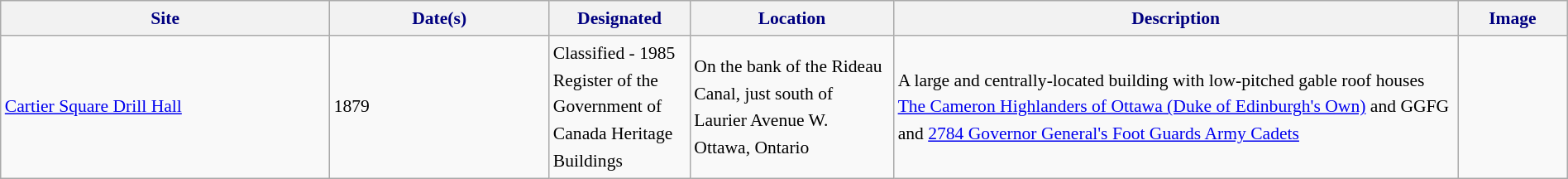<table class="wikitable sortable" style="font-size:90%;width:100%;border:0px;text-align:left;line-height:150%;">
<tr>
<th style="background: #f2f2f2; color: #000080" width="21%">Site</th>
<th style="background: #f2f2f2; color: #000080" width="14%">Date(s)</th>
<th style="background: #f2f2f2; color: #000080" width="9%">Designated</th>
<th style="background: #f2f2f2; color: #000080" width="13%">Location</th>
<th style="background: #f2f2f2; color: #000080" width="36%" class="unsortable">Description</th>
<th style="background: #f2f2f2; color: #000080" width="7%" class="unsortable">Image</th>
</tr>
<tr>
<td><a href='#'>Cartier Square Drill Hall</a></td>
<td>1879</td>
<td>Classified - 1985 Register of the Government of Canada Heritage Buildings</td>
<td>On the bank of the Rideau Canal, just south of Laurier Avenue W.<br>Ottawa, Ontario</td>
<td>A large and centrally-located building with low-pitched gable roof houses <a href='#'>The Cameron Highlanders of Ottawa (Duke of Edinburgh's Own)</a> and GGFG and <a href='#'>2784 Governor General's Foot Guards Army Cadets</a></td>
<td></td>
</tr>
<tr>
</tr>
</table>
